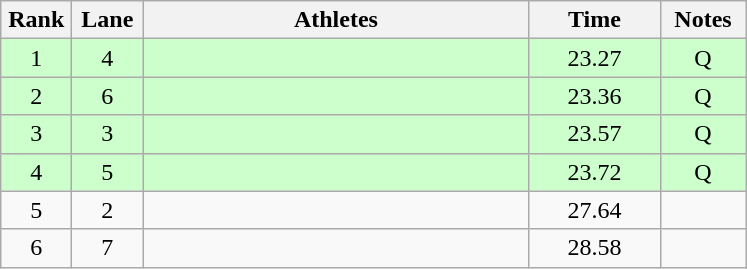<table class="wikitable sortable" style="text-align:center;">
<tr>
<th width=40>Rank</th>
<th width=40>Lane</th>
<th width=250>Athletes</th>
<th width=80>Time</th>
<th width=50>Notes</th>
</tr>
<tr bgcolor=ccffcc>
<td>1</td>
<td>4</td>
<td align=left></td>
<td>23.27</td>
<td>Q</td>
</tr>
<tr bgcolor=ccffcc>
<td>2</td>
<td>6</td>
<td align=left></td>
<td>23.36</td>
<td>Q</td>
</tr>
<tr bgcolor=ccffcc>
<td>3</td>
<td>3</td>
<td align=left></td>
<td>23.57</td>
<td>Q</td>
</tr>
<tr bgcolor=ccffcc>
<td>4</td>
<td>5</td>
<td align=left></td>
<td>23.72</td>
<td>Q</td>
</tr>
<tr>
<td>5</td>
<td>2</td>
<td align=left></td>
<td>27.64</td>
<td></td>
</tr>
<tr>
<td>6</td>
<td>7</td>
<td align=left></td>
<td>28.58</td>
<td></td>
</tr>
</table>
